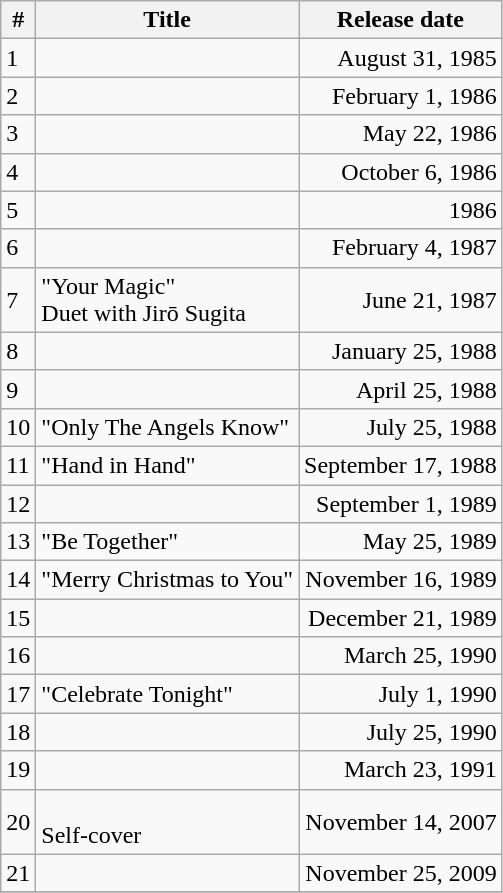<table class="wikitable">
<tr>
<th>#</th>
<th>Title</th>
<th>Release date</th>
</tr>
<tr>
<td>1</td>
<td align="left"></td>
<td align="right">August 31, 1985</td>
</tr>
<tr>
<td>2</td>
<td align="left"></td>
<td align="right">February 1, 1986</td>
</tr>
<tr>
<td>3</td>
<td align="left"></td>
<td align="right">May 22, 1986</td>
</tr>
<tr>
<td>4</td>
<td align="left"></td>
<td align="right">October 6, 1986</td>
</tr>
<tr>
<td>5</td>
<td align="left"></td>
<td align="right">1986</td>
</tr>
<tr>
<td>6</td>
<td align="left"></td>
<td align="right">February 4, 1987</td>
</tr>
<tr>
<td>7</td>
<td align="left">"Your Magic"<br>Duet with Jirō Sugita</td>
<td align="right">June 21, 1987</td>
</tr>
<tr>
<td>8</td>
<td align="left"></td>
<td align="right">January 25, 1988</td>
</tr>
<tr>
<td>9</td>
<td align="left"></td>
<td align="right">April 25, 1988</td>
</tr>
<tr>
<td>10</td>
<td align="left">"Only The Angels Know"</td>
<td align="right">July 25, 1988</td>
</tr>
<tr>
<td>11</td>
<td align="left">"Hand in Hand"</td>
<td align="right">September 17, 1988</td>
</tr>
<tr>
<td>12</td>
<td align="left"></td>
<td align="right">September 1, 1989</td>
</tr>
<tr>
<td>13</td>
<td align="left">"Be Together"</td>
<td align="right">May 25, 1989</td>
</tr>
<tr>
<td>14</td>
<td align="left">"Merry Christmas to You"</td>
<td align="right">November 16, 1989</td>
</tr>
<tr>
<td>15</td>
<td align="left"></td>
<td align="right">December 21, 1989</td>
</tr>
<tr>
<td>16</td>
<td align="left"></td>
<td align="right">March 25, 1990</td>
</tr>
<tr>
<td>17</td>
<td align="left">"Celebrate Tonight"</td>
<td align="right">July 1, 1990</td>
</tr>
<tr>
<td>18</td>
<td align="left"></td>
<td align="right">July 25, 1990</td>
</tr>
<tr>
<td>19</td>
<td align="left"></td>
<td align="right">March 23, 1991</td>
</tr>
<tr>
<td>20</td>
<td align="left"><br>Self-cover</td>
<td align="right">November 14, 2007</td>
</tr>
<tr>
<td>21</td>
<td align="left"></td>
<td align="right">November 25, 2009</td>
</tr>
<tr>
</tr>
</table>
